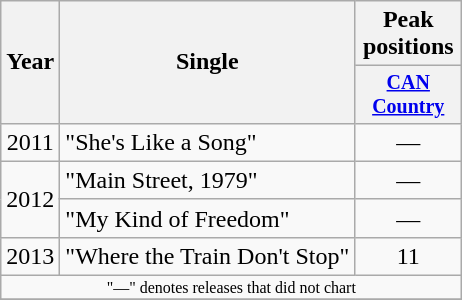<table class="wikitable" style="text-align:center;">
<tr>
<th rowspan="2">Year</th>
<th rowspan="2">Single</th>
<th>Peak positions</th>
</tr>
<tr style="font-size:smaller;">
<th style="width:65px;"><a href='#'>CAN Country</a><br></th>
</tr>
<tr>
<td>2011</td>
<td align="left">"She's Like a Song"</td>
<td>—</td>
</tr>
<tr>
<td rowspan="2">2012</td>
<td align="left">"Main Street, 1979"</td>
<td>—</td>
</tr>
<tr>
<td align="left">"My Kind of Freedom"</td>
<td>—</td>
</tr>
<tr>
<td>2013</td>
<td align="left">"Where the Train Don't Stop"</td>
<td>11</td>
</tr>
<tr>
<td colspan="3" style="font-size:8pt">"—" denotes releases that did not chart</td>
</tr>
<tr>
</tr>
</table>
